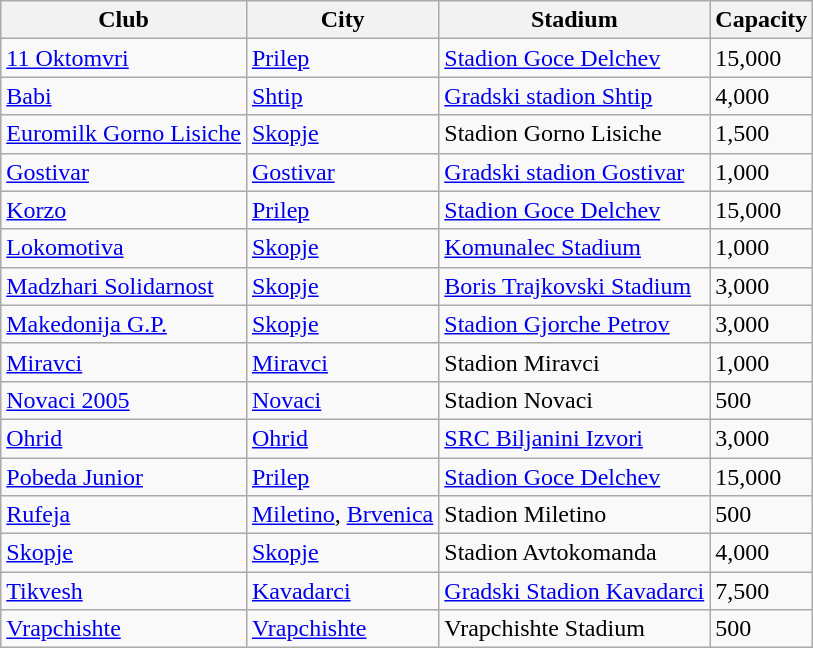<table class="wikitable sortable">
<tr>
<th>Club</th>
<th>City</th>
<th>Stadium</th>
<th>Capacity</th>
</tr>
<tr>
<td><a href='#'>11 Oktomvri</a></td>
<td><a href='#'>Prilep</a></td>
<td><a href='#'>Stadion Goce Delchev</a></td>
<td>15,000</td>
</tr>
<tr>
<td><a href='#'>Babi</a></td>
<td><a href='#'>Shtip</a></td>
<td><a href='#'>Gradski stadion Shtip</a></td>
<td>4,000</td>
</tr>
<tr>
<td><a href='#'>Euromilk Gorno Lisiche</a></td>
<td><a href='#'>Skopje</a></td>
<td>Stadion Gorno Lisiche</td>
<td>1,500</td>
</tr>
<tr>
<td><a href='#'>Gostivar</a></td>
<td><a href='#'>Gostivar</a></td>
<td><a href='#'>Gradski stadion Gostivar</a></td>
<td>1,000</td>
</tr>
<tr>
<td><a href='#'>Korzo</a></td>
<td><a href='#'>Prilep</a></td>
<td><a href='#'>Stadion Goce Delchev</a></td>
<td>15,000</td>
</tr>
<tr>
<td><a href='#'>Lokomotiva</a></td>
<td><a href='#'>Skopje</a></td>
<td><a href='#'>Komunalec Stadium</a></td>
<td>1,000</td>
</tr>
<tr>
<td><a href='#'>Madzhari Solidarnost</a></td>
<td><a href='#'>Skopje</a></td>
<td><a href='#'>Boris Trajkovski Stadium</a></td>
<td>3,000</td>
</tr>
<tr>
<td><a href='#'>Makedonija G.P.</a></td>
<td><a href='#'>Skopje</a></td>
<td><a href='#'>Stadion Gjorche Petrov</a></td>
<td>3,000</td>
</tr>
<tr>
<td><a href='#'>Miravci</a></td>
<td><a href='#'>Miravci</a></td>
<td>Stadion Miravci</td>
<td>1,000</td>
</tr>
<tr>
<td><a href='#'>Novaci 2005</a></td>
<td><a href='#'>Novaci</a></td>
<td>Stadion Novaci</td>
<td>500</td>
</tr>
<tr>
<td><a href='#'>Ohrid</a></td>
<td><a href='#'>Ohrid</a></td>
<td><a href='#'>SRC Biljanini Izvori</a></td>
<td>3,000</td>
</tr>
<tr>
<td><a href='#'>Pobeda Junior</a></td>
<td><a href='#'>Prilep</a></td>
<td><a href='#'>Stadion Goce Delchev</a></td>
<td>15,000</td>
</tr>
<tr>
<td><a href='#'>Rufeja</a></td>
<td><a href='#'>Miletino</a>, <a href='#'>Brvenica</a></td>
<td>Stadion Miletino</td>
<td>500</td>
</tr>
<tr>
<td><a href='#'>Skopje</a></td>
<td><a href='#'>Skopje</a></td>
<td>Stadion Avtokomanda</td>
<td>4,000</td>
</tr>
<tr>
<td><a href='#'>Tikvesh</a></td>
<td><a href='#'>Kavadarci</a></td>
<td><a href='#'>Gradski Stadion Kavadarci</a></td>
<td>7,500</td>
</tr>
<tr>
<td><a href='#'>Vrapchishte</a></td>
<td><a href='#'>Vrapchishte</a></td>
<td>Vrapchishte Stadium</td>
<td>500</td>
</tr>
</table>
